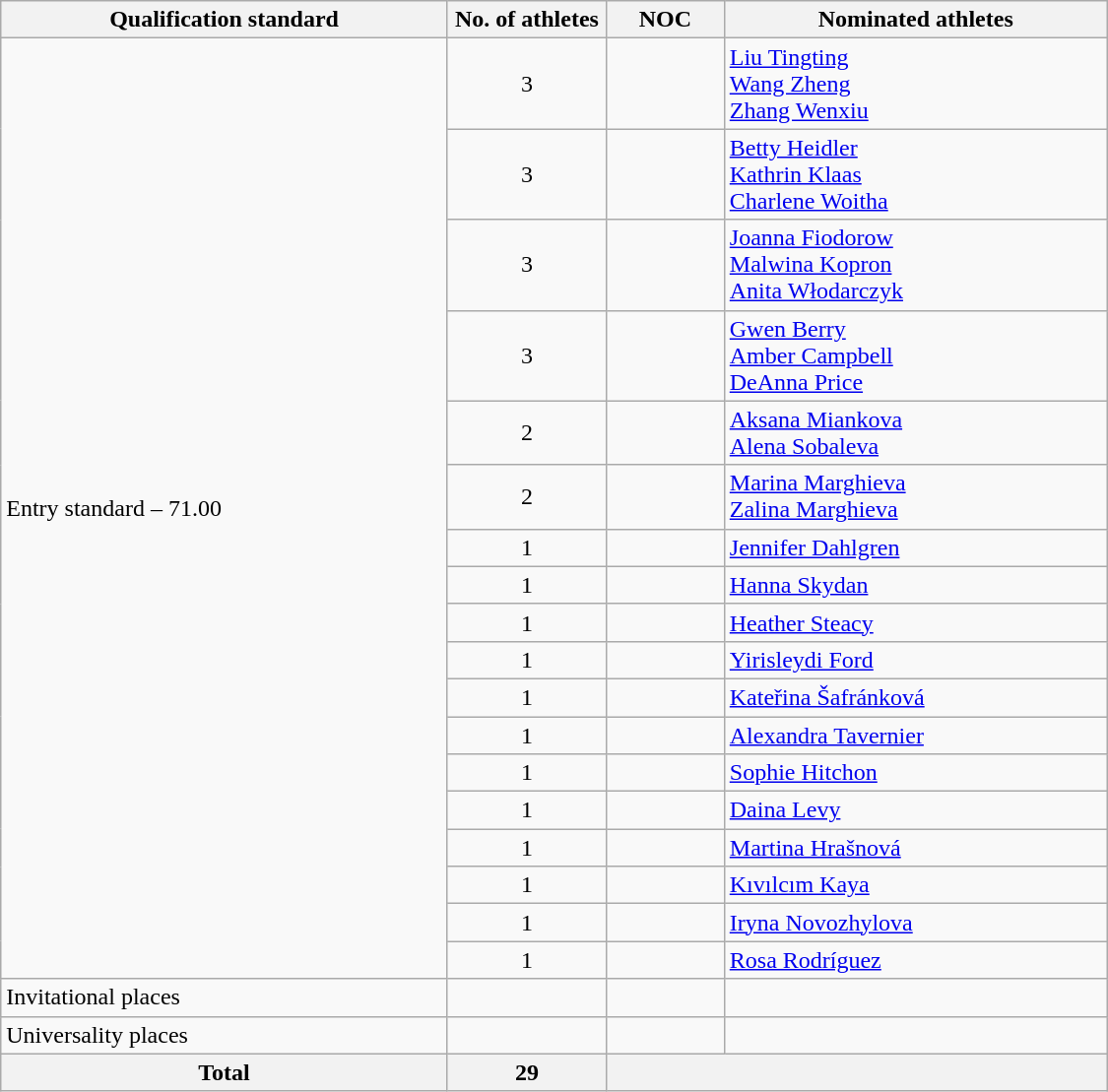<table class="wikitable"  style="text-align:left; width:750px;">
<tr>
<th>Qualification standard</th>
<th width=100>No. of athletes</th>
<th>NOC</th>
<th>Nominated athletes</th>
</tr>
<tr>
<td rowspan=18>Entry standard – 71.00</td>
<td style="text-align:center;">3</td>
<td></td>
<td><a href='#'>Liu Tingting</a><br><a href='#'>Wang Zheng</a><br><a href='#'>Zhang Wenxiu</a></td>
</tr>
<tr>
<td style="text-align:center;">3</td>
<td></td>
<td><a href='#'>Betty Heidler</a><br><a href='#'>Kathrin Klaas</a><br><a href='#'>Charlene Woitha</a></td>
</tr>
<tr>
<td style="text-align:center;">3</td>
<td></td>
<td><a href='#'>Joanna Fiodorow</a><br><a href='#'>Malwina Kopron</a><br><a href='#'>Anita Włodarczyk</a></td>
</tr>
<tr>
<td style="text-align:center;">3</td>
<td></td>
<td><a href='#'>Gwen Berry</a><br><a href='#'>Amber Campbell</a><br><a href='#'>DeAnna Price</a></td>
</tr>
<tr>
<td style="text-align:center;">2</td>
<td></td>
<td><a href='#'>Aksana Miankova</a><br><a href='#'>Alena Sobaleva</a></td>
</tr>
<tr>
<td style="text-align:center;">2</td>
<td></td>
<td><a href='#'>Marina Marghieva</a><br><a href='#'>Zalina Marghieva</a></td>
</tr>
<tr>
<td style="text-align:center;">1</td>
<td></td>
<td><a href='#'>Jennifer Dahlgren</a></td>
</tr>
<tr>
<td style="text-align:center;">1</td>
<td></td>
<td><a href='#'>Hanna Skydan</a></td>
</tr>
<tr>
<td style="text-align:center;">1</td>
<td></td>
<td><a href='#'>Heather Steacy</a> </td>
</tr>
<tr>
<td style="text-align:center;">1</td>
<td></td>
<td><a href='#'>Yirisleydi Ford</a></td>
</tr>
<tr>
<td style="text-align:center;">1</td>
<td></td>
<td><a href='#'>Kateřina Šafránková</a></td>
</tr>
<tr>
<td style="text-align:center;">1</td>
<td></td>
<td><a href='#'>Alexandra Tavernier</a></td>
</tr>
<tr>
<td style="text-align:center;">1</td>
<td></td>
<td><a href='#'>Sophie Hitchon</a></td>
</tr>
<tr>
<td style="text-align:center;">1</td>
<td></td>
<td><a href='#'>Daina Levy</a></td>
</tr>
<tr>
<td style="text-align:center;">1</td>
<td></td>
<td><a href='#'>Martina Hrašnová</a></td>
</tr>
<tr>
<td style="text-align:center;">1</td>
<td></td>
<td><a href='#'>Kıvılcım Kaya</a></td>
</tr>
<tr>
<td style="text-align:center;">1</td>
<td></td>
<td><a href='#'>Iryna Novozhylova</a></td>
</tr>
<tr>
<td style="text-align:center;">1</td>
<td></td>
<td><a href='#'>Rosa Rodríguez</a></td>
</tr>
<tr>
<td>Invitational places</td>
<td></td>
<td></td>
<td></td>
</tr>
<tr>
<td>Universality places</td>
<td></td>
<td></td>
<td></td>
</tr>
<tr>
<th>Total</th>
<th>29</th>
<th colspan=2></th>
</tr>
</table>
